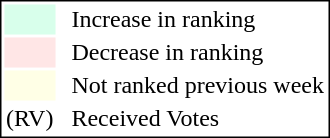<table style="border:1px solid black;">
<tr>
<td style="background:#D8FFEB; width:20px;"></td>
<td> </td>
<td>Increase in ranking</td>
</tr>
<tr>
<td style="background:#FFE6E6; width:20px;"></td>
<td> </td>
<td>Decrease in ranking</td>
</tr>
<tr>
<td style="background:#FFFFE6; width:20px;"></td>
<td> </td>
<td>Not ranked previous week</td>
</tr>
<tr>
<td>(RV)</td>
<td> </td>
<td>Received Votes</td>
</tr>
</table>
